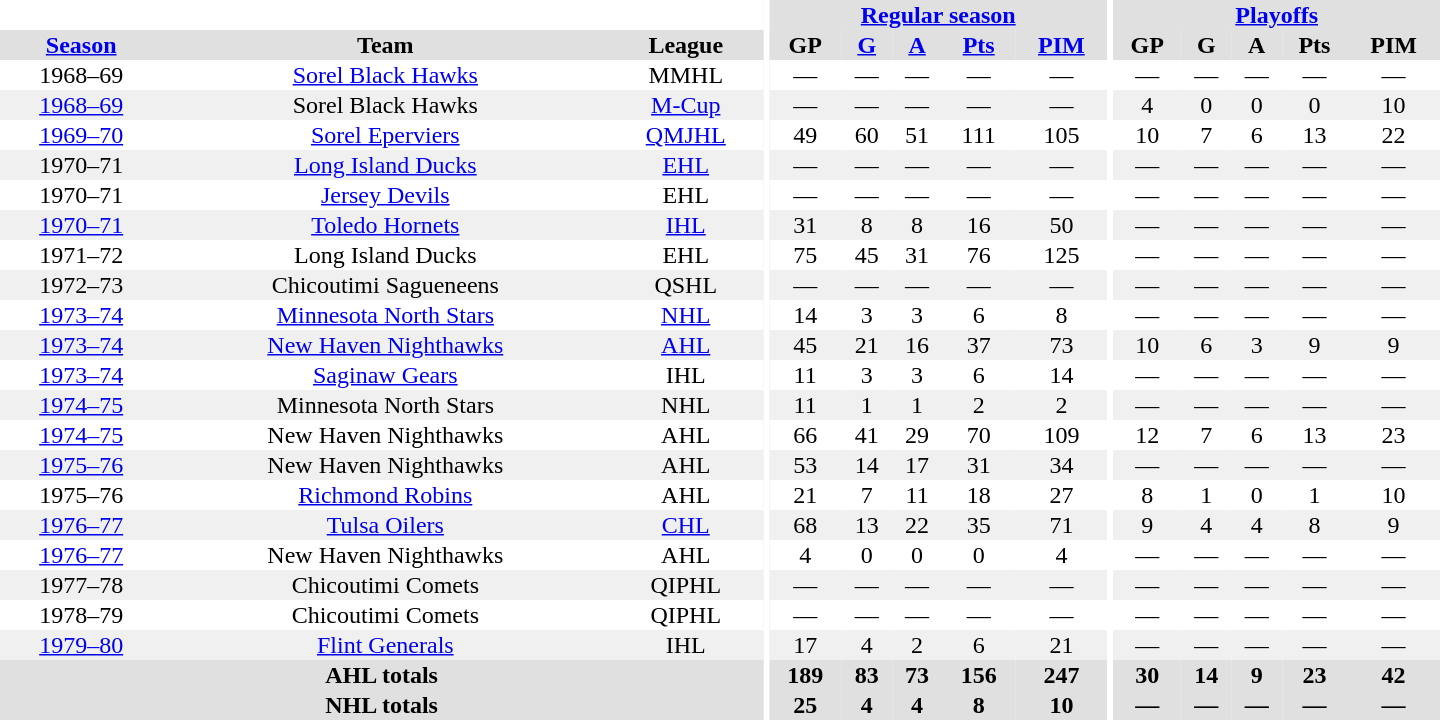<table border="0" cellpadding="1" cellspacing="0" style="text-align:center; width:60em">
<tr style="background:#e0e0e0;">
<th colspan="3" style="background:#fff;"></th>
<th rowspan="100" style="background:#fff;"></th>
<th colspan="5"><a href='#'>Regular season</a></th>
<th rowspan="100" style="background:#fff;"></th>
<th colspan="5"><a href='#'>Playoffs</a></th>
</tr>
<tr style="background:#e0e0e0;">
<th><a href='#'>Season</a></th>
<th>Team</th>
<th>League</th>
<th>GP</th>
<th><a href='#'>G</a></th>
<th><a href='#'>A</a></th>
<th><a href='#'>Pts</a></th>
<th><a href='#'>PIM</a></th>
<th>GP</th>
<th>G</th>
<th>A</th>
<th>Pts</th>
<th>PIM</th>
</tr>
<tr>
<td>1968–69</td>
<td><a href='#'>Sorel Black Hawks</a></td>
<td>MMHL</td>
<td>—</td>
<td>—</td>
<td>—</td>
<td>—</td>
<td>—</td>
<td>—</td>
<td>—</td>
<td>—</td>
<td>—</td>
<td>—</td>
</tr>
<tr style="background:#f0f0f0;">
<td><a href='#'>1968–69</a></td>
<td>Sorel Black Hawks</td>
<td><a href='#'>M-Cup</a></td>
<td>—</td>
<td>—</td>
<td>—</td>
<td>—</td>
<td>—</td>
<td>4</td>
<td>0</td>
<td>0</td>
<td>0</td>
<td>10</td>
</tr>
<tr>
<td><a href='#'>1969–70</a></td>
<td><a href='#'>Sorel Eperviers</a></td>
<td><a href='#'>QMJHL</a></td>
<td>49</td>
<td>60</td>
<td>51</td>
<td>111</td>
<td>105</td>
<td>10</td>
<td>7</td>
<td>6</td>
<td>13</td>
<td>22</td>
</tr>
<tr style="background:#f0f0f0;">
<td>1970–71</td>
<td><a href='#'>Long Island Ducks</a></td>
<td><a href='#'>EHL</a></td>
<td>—</td>
<td>—</td>
<td>—</td>
<td>—</td>
<td>—</td>
<td>—</td>
<td>—</td>
<td>—</td>
<td>—</td>
<td>—</td>
</tr>
<tr>
<td>1970–71</td>
<td><a href='#'>Jersey Devils</a></td>
<td>EHL</td>
<td>—</td>
<td>—</td>
<td>—</td>
<td>—</td>
<td>—</td>
<td>—</td>
<td>—</td>
<td>—</td>
<td>—</td>
<td>—</td>
</tr>
<tr style="background:#f0f0f0;">
<td><a href='#'>1970–71</a></td>
<td><a href='#'>Toledo Hornets</a></td>
<td><a href='#'>IHL</a></td>
<td>31</td>
<td>8</td>
<td>8</td>
<td>16</td>
<td>50</td>
<td>—</td>
<td>—</td>
<td>—</td>
<td>—</td>
<td>—</td>
</tr>
<tr>
<td>1971–72</td>
<td>Long Island Ducks</td>
<td>EHL</td>
<td>75</td>
<td>45</td>
<td>31</td>
<td>76</td>
<td>125</td>
<td>—</td>
<td>—</td>
<td>—</td>
<td>—</td>
<td>—</td>
</tr>
<tr style="background:#f0f0f0;">
<td>1972–73</td>
<td>Chicoutimi Sagueneens</td>
<td>QSHL</td>
<td>—</td>
<td>—</td>
<td>—</td>
<td>—</td>
<td>—</td>
<td>—</td>
<td>—</td>
<td>—</td>
<td>—</td>
<td>—</td>
</tr>
<tr>
<td><a href='#'>1973–74</a></td>
<td><a href='#'>Minnesota North Stars</a></td>
<td><a href='#'>NHL</a></td>
<td>14</td>
<td>3</td>
<td>3</td>
<td>6</td>
<td>8</td>
<td>—</td>
<td>—</td>
<td>—</td>
<td>—</td>
<td>—</td>
</tr>
<tr style="background:#f0f0f0;">
<td><a href='#'>1973–74</a></td>
<td><a href='#'>New Haven Nighthawks</a></td>
<td><a href='#'>AHL</a></td>
<td>45</td>
<td>21</td>
<td>16</td>
<td>37</td>
<td>73</td>
<td>10</td>
<td>6</td>
<td>3</td>
<td>9</td>
<td>9</td>
</tr>
<tr>
<td><a href='#'>1973–74</a></td>
<td><a href='#'>Saginaw Gears</a></td>
<td>IHL</td>
<td>11</td>
<td>3</td>
<td>3</td>
<td>6</td>
<td>14</td>
<td>—</td>
<td>—</td>
<td>—</td>
<td>—</td>
<td>—</td>
</tr>
<tr style="background:#f0f0f0;">
<td><a href='#'>1974–75</a></td>
<td>Minnesota North Stars</td>
<td>NHL</td>
<td>11</td>
<td>1</td>
<td>1</td>
<td>2</td>
<td>2</td>
<td>—</td>
<td>—</td>
<td>—</td>
<td>—</td>
<td>—</td>
</tr>
<tr>
<td><a href='#'>1974–75</a></td>
<td>New Haven Nighthawks</td>
<td>AHL</td>
<td>66</td>
<td>41</td>
<td>29</td>
<td>70</td>
<td>109</td>
<td>12</td>
<td>7</td>
<td>6</td>
<td>13</td>
<td>23</td>
</tr>
<tr style="background:#f0f0f0;">
<td><a href='#'>1975–76</a></td>
<td>New Haven Nighthawks</td>
<td>AHL</td>
<td>53</td>
<td>14</td>
<td>17</td>
<td>31</td>
<td>34</td>
<td>—</td>
<td>—</td>
<td>—</td>
<td>—</td>
<td>—</td>
</tr>
<tr>
<td>1975–76</td>
<td><a href='#'>Richmond Robins</a></td>
<td>AHL</td>
<td>21</td>
<td>7</td>
<td>11</td>
<td>18</td>
<td>27</td>
<td>8</td>
<td>1</td>
<td>0</td>
<td>1</td>
<td>10</td>
</tr>
<tr style="background:#f0f0f0;">
<td><a href='#'>1976–77</a></td>
<td><a href='#'>Tulsa Oilers</a></td>
<td><a href='#'>CHL</a></td>
<td>68</td>
<td>13</td>
<td>22</td>
<td>35</td>
<td>71</td>
<td>9</td>
<td>4</td>
<td>4</td>
<td>8</td>
<td>9</td>
</tr>
<tr>
<td><a href='#'>1976–77</a></td>
<td>New Haven Nighthawks</td>
<td>AHL</td>
<td>4</td>
<td>0</td>
<td>0</td>
<td>0</td>
<td>4</td>
<td>—</td>
<td>—</td>
<td>—</td>
<td>—</td>
<td>—</td>
</tr>
<tr style="background:#f0f0f0;">
<td>1977–78</td>
<td>Chicoutimi Comets</td>
<td>QIPHL</td>
<td>—</td>
<td>—</td>
<td>—</td>
<td>—</td>
<td>—</td>
<td>—</td>
<td>—</td>
<td>—</td>
<td>—</td>
<td>—</td>
</tr>
<tr>
<td>1978–79</td>
<td>Chicoutimi Comets</td>
<td>QIPHL</td>
<td>—</td>
<td>—</td>
<td>—</td>
<td>—</td>
<td>—</td>
<td>—</td>
<td>—</td>
<td>—</td>
<td>—</td>
<td>—</td>
</tr>
<tr style="background:#f0f0f0;">
<td><a href='#'>1979–80</a></td>
<td><a href='#'>Flint Generals</a></td>
<td>IHL</td>
<td>17</td>
<td>4</td>
<td>2</td>
<td>6</td>
<td>21</td>
<td>—</td>
<td>—</td>
<td>—</td>
<td>—</td>
<td>—</td>
</tr>
<tr style="background:#e0e0e0;">
<th colspan="3">AHL totals</th>
<th>189</th>
<th>83</th>
<th>73</th>
<th>156</th>
<th>247</th>
<th>30</th>
<th>14</th>
<th>9</th>
<th>23</th>
<th>42</th>
</tr>
<tr style="background:#e0e0e0;">
<th colspan="3">NHL totals</th>
<th>25</th>
<th>4</th>
<th>4</th>
<th>8</th>
<th>10</th>
<th>—</th>
<th>—</th>
<th>—</th>
<th>—</th>
<th>—</th>
</tr>
</table>
